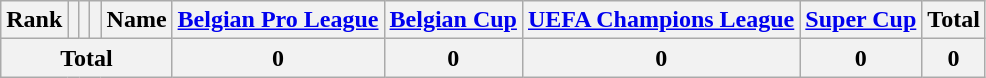<table class="wikitable sortable" style="text-align:center;">
<tr>
<th>Rank</th>
<th></th>
<th></th>
<th></th>
<th>Name</th>
<th><a href='#'>Belgian Pro League</a> </th>
<th><a href='#'>Belgian Cup</a></th>
<th><a href='#'>UEFA Champions League</a></th>
<th><a href='#'>Super Cup</a></th>
<th>Total</th>
</tr>
<tr>
<th colspan="5">Total</th>
<th>0</th>
<th>0</th>
<th>0</th>
<th>0</th>
<th>0</th>
</tr>
</table>
